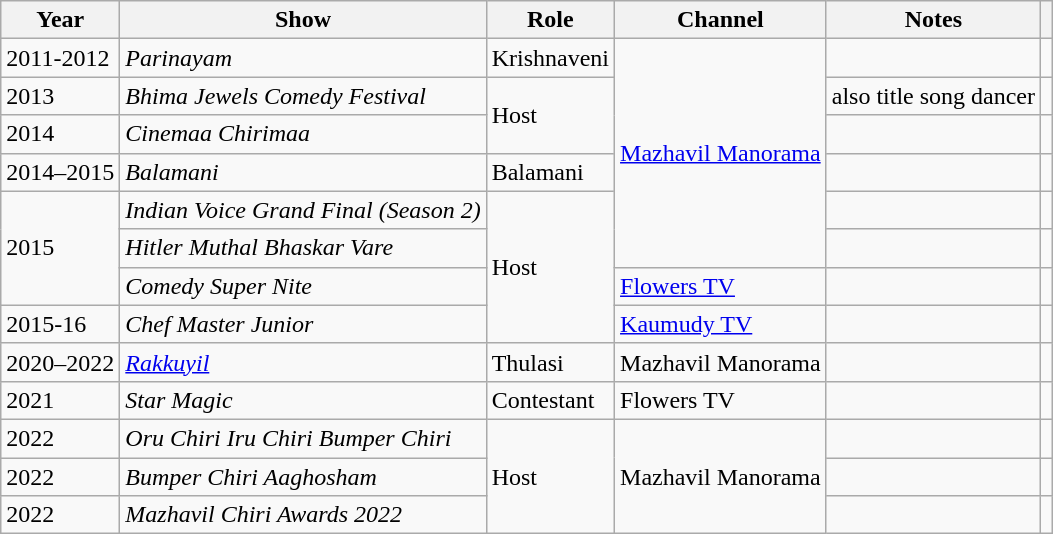<table class="wikitable sortable">
<tr>
<th>Year</th>
<th>Show</th>
<th>Role</th>
<th>Channel</th>
<th>Notes</th>
<th></th>
</tr>
<tr>
<td>2011-2012</td>
<td><em>Parinayam</em></td>
<td>Krishnaveni</td>
<td rowspan=6><a href='#'>Mazhavil Manorama</a></td>
<td></td>
<td></td>
</tr>
<tr>
<td>2013</td>
<td><em>Bhima Jewels Comedy Festival</em></td>
<td rowspan=2>Host</td>
<td>also title song dancer</td>
<td></td>
</tr>
<tr>
<td>2014</td>
<td><em>Cinemaa Chirimaa</em></td>
<td></td>
<td></td>
</tr>
<tr>
<td>2014–2015</td>
<td><em>Balamani</em></td>
<td>Balamani</td>
<td></td>
<td></td>
</tr>
<tr>
<td rowspan=3>2015</td>
<td><em>Indian Voice Grand Final (Season 2)</em></td>
<td rowspan=4>Host</td>
<td></td>
<td></td>
</tr>
<tr>
<td><em>Hitler Muthal Bhaskar Vare</em></td>
<td></td>
<td></td>
</tr>
<tr>
<td><em>Comedy Super Nite</em></td>
<td><a href='#'>Flowers TV</a></td>
<td></td>
<td></td>
</tr>
<tr>
<td>2015-16</td>
<td><em>Chef Master Junior</em></td>
<td><a href='#'>Kaumudy TV</a></td>
<td></td>
<td></td>
</tr>
<tr>
<td>2020–2022</td>
<td><em><a href='#'>Rakkuyil</a></em></td>
<td>Thulasi</td>
<td>Mazhavil Manorama</td>
<td></td>
<td></td>
</tr>
<tr>
<td>2021</td>
<td><em>Star Magic</em></td>
<td>Contestant</td>
<td>Flowers TV</td>
<td></td>
<td></td>
</tr>
<tr>
<td>2022</td>
<td><em>Oru Chiri Iru Chiri Bumper Chiri</em></td>
<td rowspan=3>Host</td>
<td rowspan=3>Mazhavil Manorama</td>
<td></td>
<td></td>
</tr>
<tr>
<td>2022</td>
<td><em>Bumper Chiri Aaghosham</em></td>
<td></td>
<td></td>
</tr>
<tr>
<td>2022</td>
<td><em>Mazhavil Chiri Awards 2022</em></td>
<td></td>
<td></td>
</tr>
</table>
